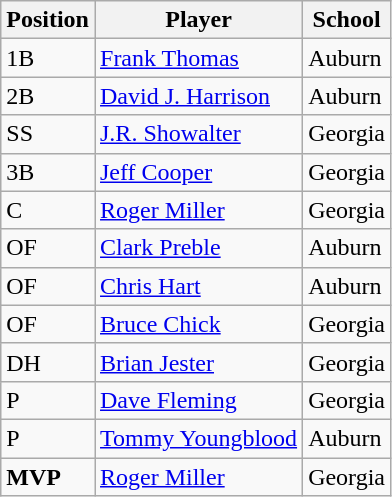<table class="wikitable">
<tr>
<th>Position</th>
<th>Player</th>
<th>School</th>
</tr>
<tr>
<td>1B</td>
<td><a href='#'>Frank Thomas</a></td>
<td>Auburn</td>
</tr>
<tr>
<td>2B</td>
<td><a href='#'>David J. Harrison</a></td>
<td>Auburn</td>
</tr>
<tr>
<td>SS</td>
<td><a href='#'>J.R. Showalter</a></td>
<td>Georgia</td>
</tr>
<tr>
<td>3B</td>
<td><a href='#'>Jeff Cooper</a></td>
<td>Georgia</td>
</tr>
<tr>
<td>C</td>
<td><a href='#'>Roger Miller</a></td>
<td>Georgia</td>
</tr>
<tr>
<td>OF</td>
<td><a href='#'>Clark Preble</a></td>
<td>Auburn</td>
</tr>
<tr>
<td>OF</td>
<td><a href='#'>Chris Hart</a></td>
<td>Auburn</td>
</tr>
<tr>
<td>OF</td>
<td><a href='#'>Bruce Chick</a></td>
<td>Georgia</td>
</tr>
<tr>
<td>DH</td>
<td><a href='#'>Brian Jester</a></td>
<td>Georgia</td>
</tr>
<tr>
<td>P</td>
<td><a href='#'>Dave Fleming</a></td>
<td>Georgia</td>
</tr>
<tr>
<td>P</td>
<td><a href='#'>Tommy Youngblood</a></td>
<td>Auburn</td>
</tr>
<tr>
<td><strong>MVP</strong></td>
<td><a href='#'>Roger Miller</a></td>
<td>Georgia</td>
</tr>
</table>
